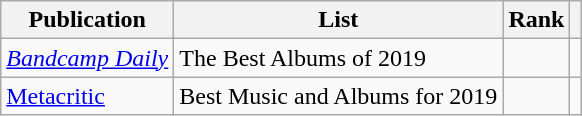<table class="wikitable sortable">
<tr>
<th>Publication</th>
<th>List</th>
<th>Rank</th>
<th class="unsortable"></th>
</tr>
<tr>
<td><em><a href='#'>Bandcamp Daily</a></em></td>
<td>The Best Albums of 2019</td>
<td></td>
<td></td>
</tr>
<tr>
<td><a href='#'>Metacritic</a></td>
<td>Best Music and Albums for 2019</td>
<td></td>
<td></td>
</tr>
</table>
